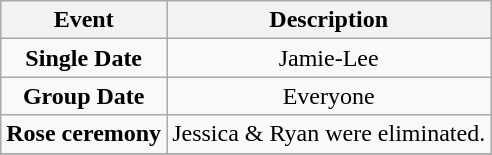<table class="wikitable sortable" style="text-align:center;">
<tr>
<th>Event</th>
<th>Description</th>
</tr>
<tr>
<td><strong>Single Date</strong></td>
<td>Jamie-Lee</td>
</tr>
<tr>
<td><strong>Group Date</strong></td>
<td>Everyone</td>
</tr>
<tr>
<td><strong>Rose ceremony</strong></td>
<td>Jessica & Ryan were eliminated.</td>
</tr>
<tr>
</tr>
</table>
